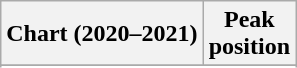<table class="wikitable sortable plainrowheaders" style="text-align:center">
<tr>
<th scope="col">Chart (2020–2021)</th>
<th scope="col">Peak<br>position</th>
</tr>
<tr>
</tr>
<tr>
</tr>
<tr>
</tr>
<tr>
</tr>
<tr>
</tr>
<tr>
</tr>
<tr>
</tr>
<tr>
</tr>
</table>
